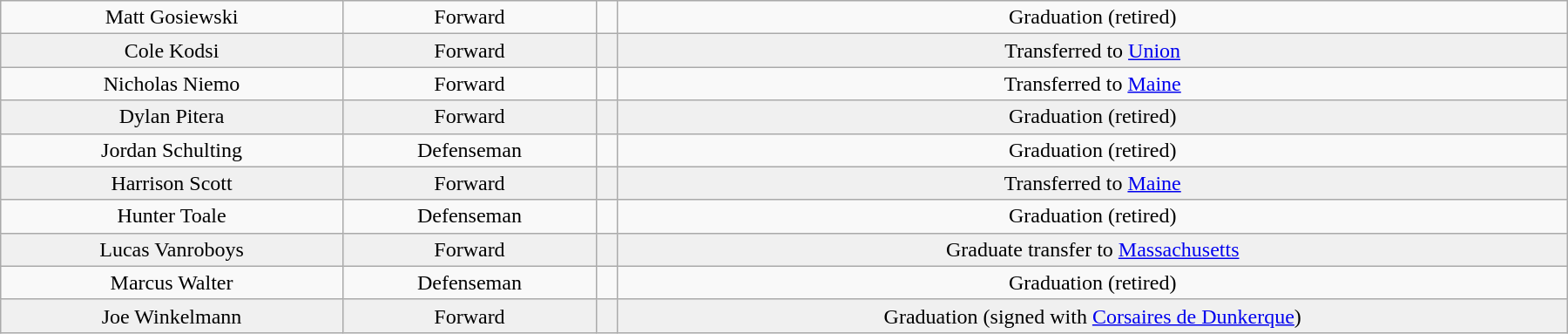<table class="wikitable" width="1200">
<tr align="center" bgcolor="">
<td>Matt Gosiewski</td>
<td>Forward</td>
<td></td>
<td>Graduation (retired)</td>
</tr>
<tr align="center" bgcolor="f0f0f0">
<td>Cole Kodsi</td>
<td>Forward</td>
<td></td>
<td>Transferred to <a href='#'>Union</a></td>
</tr>
<tr align="center" bgcolor="">
<td>Nicholas Niemo</td>
<td>Forward</td>
<td></td>
<td>Transferred to <a href='#'>Maine</a></td>
</tr>
<tr align="center" bgcolor="f0f0f0">
<td>Dylan Pitera</td>
<td>Forward</td>
<td></td>
<td>Graduation (retired)</td>
</tr>
<tr align="center" bgcolor="">
<td>Jordan Schulting</td>
<td>Defenseman</td>
<td></td>
<td>Graduation (retired)</td>
</tr>
<tr align="center" bgcolor="f0f0f0">
<td>Harrison Scott</td>
<td>Forward</td>
<td></td>
<td>Transferred to <a href='#'>Maine</a></td>
</tr>
<tr align="center" bgcolor="">
<td>Hunter Toale</td>
<td>Defenseman</td>
<td></td>
<td>Graduation (retired)</td>
</tr>
<tr align="center" bgcolor="f0f0f0">
<td>Lucas Vanroboys</td>
<td>Forward</td>
<td></td>
<td>Graduate transfer to <a href='#'>Massachusetts</a></td>
</tr>
<tr align="center" bgcolor="">
<td>Marcus Walter</td>
<td>Defenseman</td>
<td></td>
<td>Graduation (retired)</td>
</tr>
<tr align="center" bgcolor="f0f0f0">
<td>Joe Winkelmann</td>
<td>Forward</td>
<td></td>
<td>Graduation (signed with <a href='#'>Corsaires de Dunkerque</a>)</td>
</tr>
</table>
